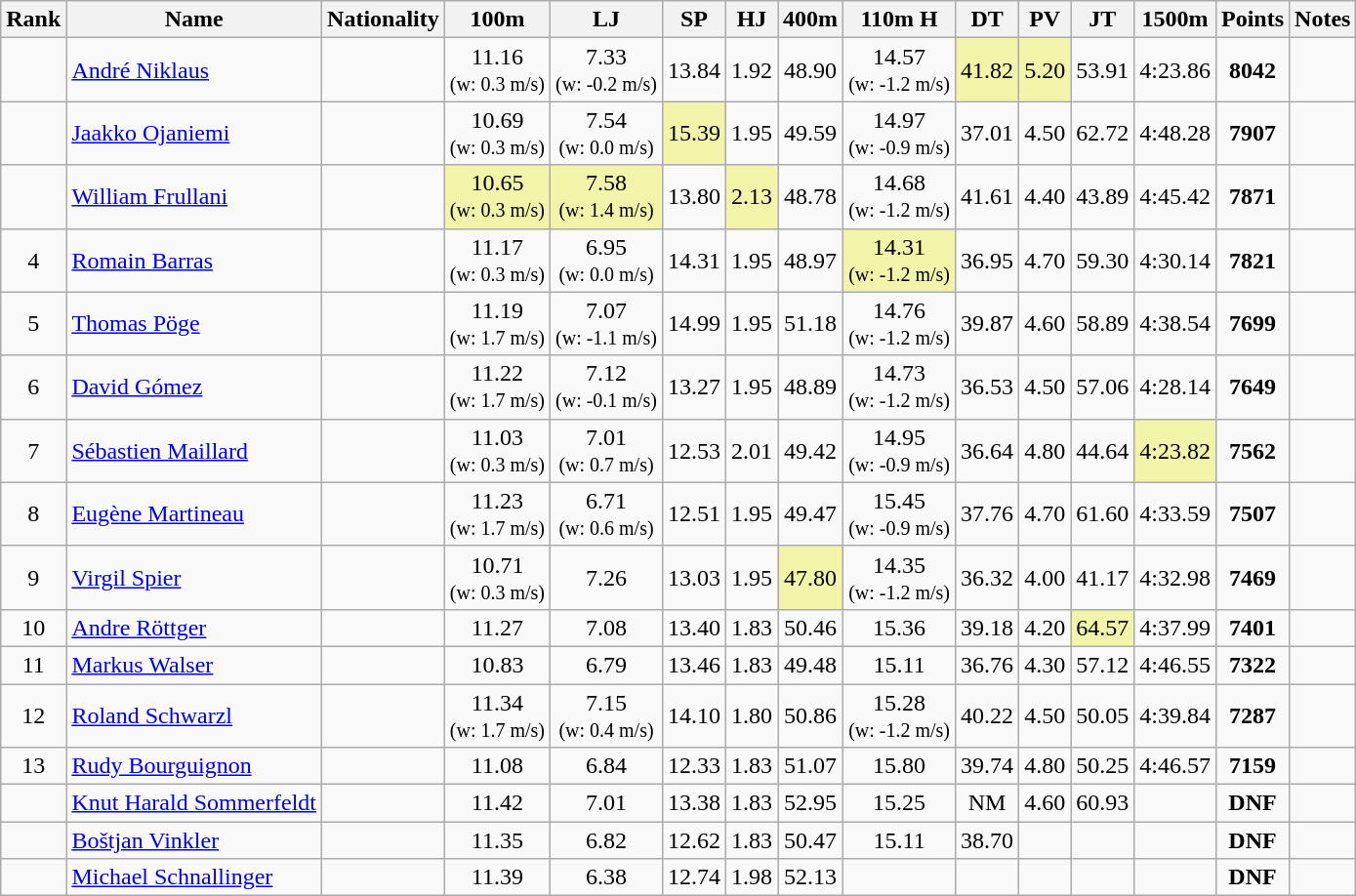<table class="wikitable sortable" style="text-align:center">
<tr>
<th>Rank</th>
<th>Name</th>
<th>Nationality</th>
<th>100m</th>
<th>LJ</th>
<th>SP</th>
<th>HJ</th>
<th>400m</th>
<th>110m H</th>
<th>DT</th>
<th>PV</th>
<th>JT</th>
<th>1500m</th>
<th>Points</th>
<th>Notes</th>
</tr>
<tr>
<td></td>
<td align=left><a href='#'>André Niklaus</a></td>
<td align=left></td>
<td>11.16<br><small>(w: 0.3 m/s)</small></td>
<td>7.33<br><small>(w: -0.2 m/s)</small></td>
<td>13.84</td>
<td>1.92</td>
<td>48.90</td>
<td>14.57<br><small>(w: -1.2 m/s)</small></td>
<td bgcolor=#F2F5A9>41.82</td>
<td bgcolor=#F2F5A9>5.20</td>
<td>53.91</td>
<td>4:23.86</td>
<td><strong>8042</strong></td>
<td></td>
</tr>
<tr>
<td></td>
<td align=left><a href='#'>Jaakko Ojaniemi</a></td>
<td align=left></td>
<td>10.69<br><small>(w: 0.3 m/s)</small></td>
<td>7.54<br><small>(w: 0.0 m/s)</small></td>
<td bgcolor=#F2F5A9>15.39</td>
<td>1.95</td>
<td>49.59</td>
<td>14.97<br><small>(w: -0.9 m/s)</small></td>
<td>37.01</td>
<td>4.50</td>
<td>62.72</td>
<td>4:48.28</td>
<td><strong>7907</strong></td>
<td></td>
</tr>
<tr>
<td></td>
<td align=left><a href='#'>William Frullani</a></td>
<td align=left></td>
<td bgcolor=#F2F5A9>10.65<br><small>(w: 0.3 m/s)</small></td>
<td bgcolor=#F2F5A9>7.58<br><small>(w: 1.4 m/s)</small></td>
<td>13.80</td>
<td bgcolor=#F2F5A9>2.13</td>
<td>48.78</td>
<td>14.68<br><small>(w: -1.2 m/s)</small></td>
<td>41.61</td>
<td>4.40</td>
<td>43.89</td>
<td>4:45.42</td>
<td><strong>7871</strong></td>
<td></td>
</tr>
<tr>
<td>4</td>
<td align=left><a href='#'>Romain Barras</a></td>
<td align=left></td>
<td>11.17<br><small>(w: 0.3 m/s)</small></td>
<td>6.95<br><small>(w: 0.0 m/s)</small></td>
<td>14.31</td>
<td>1.95</td>
<td>48.97</td>
<td bgcolor=#F2F5A9>14.31<br><small>(w: -1.2 m/s)</small></td>
<td>36.95</td>
<td>4.70</td>
<td>59.30</td>
<td>4:30.14</td>
<td><strong>7821</strong></td>
<td></td>
</tr>
<tr>
<td>5</td>
<td align=left><a href='#'>Thomas Pöge</a></td>
<td align=left></td>
<td>11.19<br><small>(w: 1.7 m/s)</small></td>
<td>7.07<br><small>(w: -1.1 m/s)</small></td>
<td>14.99</td>
<td>1.95</td>
<td>51.18</td>
<td>14.76<br><small>(w: -1.2 m/s)</small></td>
<td>39.87</td>
<td>4.60</td>
<td>58.89</td>
<td>4:38.54</td>
<td><strong>7699</strong></td>
<td></td>
</tr>
<tr>
<td>6</td>
<td align=left><a href='#'>David Gómez</a></td>
<td align=left></td>
<td>11.22<br><small>(w: 1.7 m/s)</small></td>
<td>7.12<br><small>(w: -0.1 m/s)</small></td>
<td>13.27</td>
<td>1.95</td>
<td>48.89</td>
<td>14.73<br><small>(w: -1.2 m/s)</small></td>
<td>36.53</td>
<td>4.50</td>
<td>57.06</td>
<td>4:28.14</td>
<td><strong>7649</strong></td>
<td></td>
</tr>
<tr>
<td>7</td>
<td align=left><a href='#'>Sébastien Maillard</a></td>
<td align=left></td>
<td>11.03<br><small>(w: 0.3 m/s)</small></td>
<td>7.01<br><small>(w: 0.7 m/s)</small></td>
<td>12.53</td>
<td>2.01</td>
<td>49.42</td>
<td>14.95<br><small>(w: -0.9 m/s)</small></td>
<td>36.64</td>
<td>4.80</td>
<td>44.64</td>
<td bgcolor=#F2F5A9>4:23.82</td>
<td><strong>7562</strong></td>
<td></td>
</tr>
<tr>
<td>8</td>
<td align=left><a href='#'>Eugène Martineau</a></td>
<td align=left></td>
<td>11.23<br><small>(w: 1.7 m/s)</small></td>
<td>6.71<br><small>(w: 0.6 m/s)</small></td>
<td>12.51</td>
<td>1.95</td>
<td>49.47</td>
<td>15.45<br><small>(w: -0.9 m/s)</small></td>
<td>37.76</td>
<td>4.70</td>
<td>61.60</td>
<td>4:33.59</td>
<td><strong>7507</strong></td>
<td></td>
</tr>
<tr>
<td>9</td>
<td align=left><a href='#'>Virgil Spier</a></td>
<td align=left></td>
<td>10.71<br><small>(w: 0.3 m/s)</small></td>
<td>7.26</td>
<td>13.03</td>
<td>1.95</td>
<td bgcolor=#F2F5A9>47.80</td>
<td>14.35<br><small>(w: -1.2 m/s)</small></td>
<td>36.32</td>
<td>4.00</td>
<td>41.17</td>
<td>4:32.98</td>
<td><strong>7469</strong></td>
<td></td>
</tr>
<tr>
<td>10</td>
<td align=left><a href='#'>Andre Röttger</a></td>
<td align=left></td>
<td>11.27</td>
<td>7.08</td>
<td>13.40</td>
<td>1.83</td>
<td>50.46</td>
<td>15.36</td>
<td>39.18</td>
<td>4.20</td>
<td bgcolor=#F2F5A9>64.57</td>
<td>4:37.99</td>
<td><strong>7401</strong></td>
<td></td>
</tr>
<tr>
<td>11</td>
<td align=left><a href='#'>Markus Walser</a></td>
<td align=left></td>
<td>10.83</td>
<td>6.79</td>
<td>13.46</td>
<td>1.83</td>
<td>49.48</td>
<td>15.11</td>
<td>36.76</td>
<td>4.30</td>
<td>57.12</td>
<td>4:46.55</td>
<td><strong>7322</strong></td>
<td></td>
</tr>
<tr>
<td>12</td>
<td align=left><a href='#'>Roland Schwarzl</a></td>
<td align=left></td>
<td>11.34<br><small>(w: 1.7 m/s)</small></td>
<td>7.15<br><small>(w: 0.4 m/s)</small></td>
<td>14.10</td>
<td>1.80</td>
<td>50.86</td>
<td>15.28<br><small>(w: -1.2 m/s)</small></td>
<td>40.22</td>
<td>4.50</td>
<td>50.05</td>
<td>4:39.84</td>
<td><strong>7287</strong></td>
<td></td>
</tr>
<tr>
<td>13</td>
<td align=left><a href='#'>Rudy Bourguignon</a></td>
<td align=left></td>
<td>11.08</td>
<td>6.84</td>
<td>12.33</td>
<td>1.83</td>
<td>51.07</td>
<td>15.80</td>
<td>39.74</td>
<td>4.80</td>
<td>50.25</td>
<td>4:46.57</td>
<td><strong>7159</strong></td>
<td></td>
</tr>
<tr>
<td></td>
<td align=left><a href='#'>Knut Harald Sommerfeldt</a></td>
<td align=left></td>
<td>11.42</td>
<td>7.01</td>
<td>13.38</td>
<td>1.83</td>
<td>52.95</td>
<td>15.25</td>
<td>NM</td>
<td>4.60</td>
<td>60.93</td>
<td></td>
<td><strong>DNF</strong></td>
<td></td>
</tr>
<tr>
<td></td>
<td align=left><a href='#'>Boštjan Vinkler</a></td>
<td align=left></td>
<td>11.35</td>
<td>6.82</td>
<td>12.62</td>
<td>1.83</td>
<td>50.47</td>
<td>15.11</td>
<td>38.70</td>
<td></td>
<td></td>
<td></td>
<td><strong>DNF</strong></td>
<td></td>
</tr>
<tr>
<td></td>
<td align=left><a href='#'>Michael Schnallinger</a></td>
<td align=left></td>
<td>11.39</td>
<td>6.38</td>
<td>12.74</td>
<td>1.98</td>
<td>52.13</td>
<td></td>
<td></td>
<td></td>
<td></td>
<td></td>
<td><strong>DNF</strong></td>
<td></td>
</tr>
</table>
